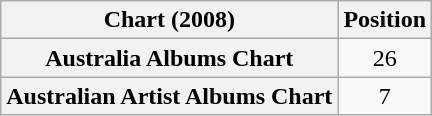<table class="wikitable sortable plainrowheaders" style="text-align:center">
<tr>
<th scope="col">Chart (2008)</th>
<th scope="col">Position</th>
</tr>
<tr>
<th scope="row">Australia Albums Chart</th>
<td>26</td>
</tr>
<tr>
<th scope="row">Australian Artist Albums Chart</th>
<td>7</td>
</tr>
</table>
